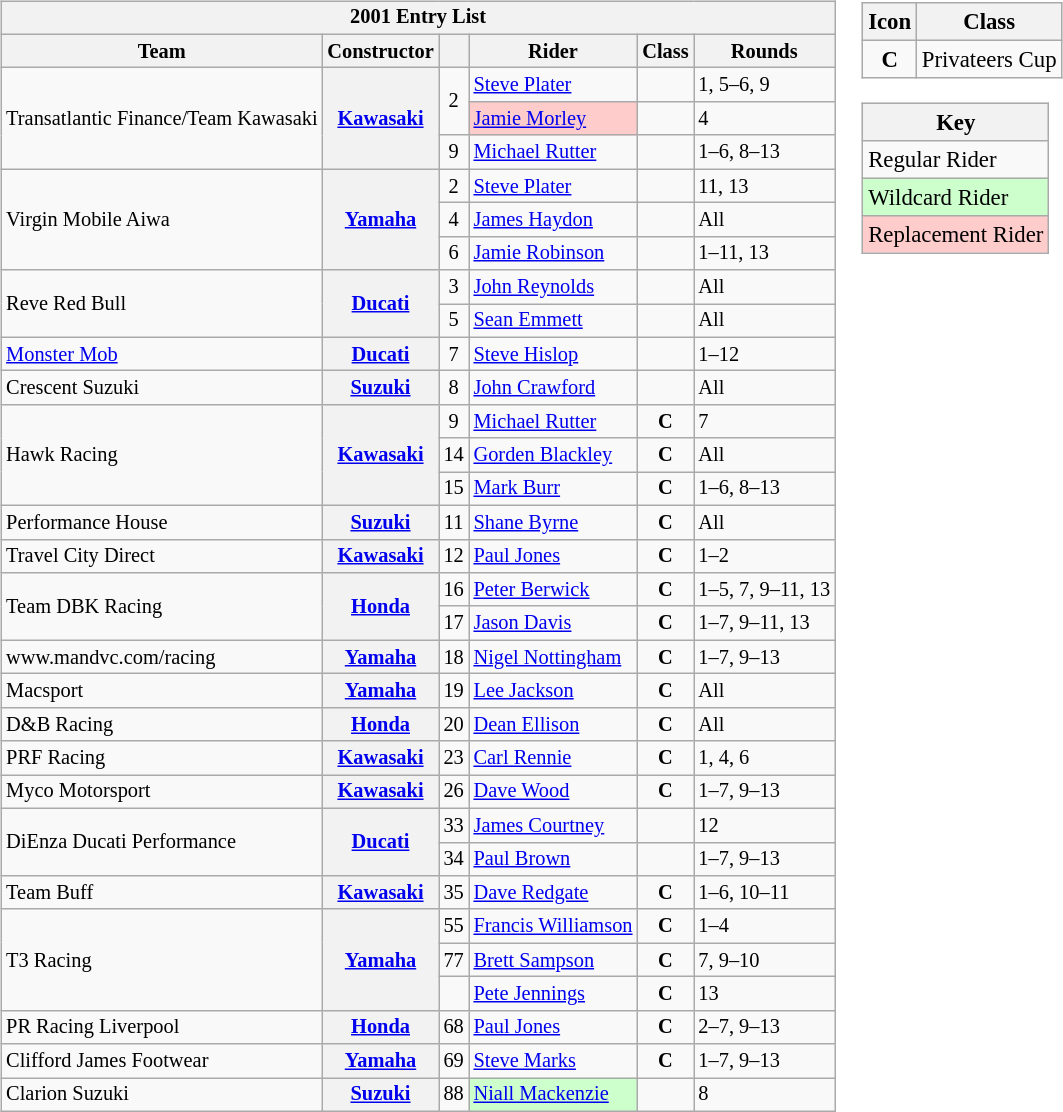<table>
<tr>
<td><br><table class="wikitable" style="font-size: 85%">
<tr>
<th colspan=6>2001 Entry List</th>
</tr>
<tr>
<th>Team</th>
<th>Constructor</th>
<th></th>
<th>Rider</th>
<th>Class</th>
<th>Rounds</th>
</tr>
<tr>
<td rowspan=3>Transatlantic Finance/Team Kawasaki</td>
<th rowspan=3><a href='#'>Kawasaki</a></th>
<td rowspan="2" style="text-align:center;">2</td>
<td> <a href='#'>Steve Plater</a></td>
<td style="text-align:center;"></td>
<td>1, 5–6, 9</td>
</tr>
<tr>
<td style="background:#fcc;"> <a href='#'>Jamie Morley</a></td>
<td></td>
<td>4</td>
</tr>
<tr>
<td style="text-align:center;">9</td>
<td> <a href='#'>Michael Rutter</a></td>
<td></td>
<td>1–6, 8–13</td>
</tr>
<tr>
<td rowspan=3>Virgin Mobile Aiwa</td>
<th rowspan=3><a href='#'>Yamaha</a></th>
<td style="text-align:center;">2</td>
<td> <a href='#'>Steve Plater</a></td>
<td style="text-align:center;"></td>
<td>11, 13</td>
</tr>
<tr>
<td style="text-align:center;">4</td>
<td> <a href='#'>James Haydon</a></td>
<td></td>
<td>All</td>
</tr>
<tr>
<td style="text-align:center;">6</td>
<td> <a href='#'>Jamie Robinson</a></td>
<td></td>
<td>1–11, 13</td>
</tr>
<tr>
<td rowspan=2>Reve Red Bull</td>
<th rowspan=2><a href='#'>Ducati</a></th>
<td style="text-align:center;">3</td>
<td> <a href='#'>John Reynolds</a></td>
<td></td>
<td>All</td>
</tr>
<tr>
<td style="text-align:center;">5</td>
<td> <a href='#'>Sean Emmett</a></td>
<td></td>
<td>All</td>
</tr>
<tr>
<td><a href='#'>Monster Mob</a></td>
<th><a href='#'>Ducati</a></th>
<td style="text-align:center;">7</td>
<td> <a href='#'>Steve Hislop</a></td>
<td></td>
<td>1–12</td>
</tr>
<tr>
<td>Crescent Suzuki</td>
<th><a href='#'>Suzuki</a></th>
<td style="text-align:center;">8</td>
<td> <a href='#'>John Crawford</a></td>
<td></td>
<td>All</td>
</tr>
<tr>
<td rowspan=3>Hawk Racing</td>
<th rowspan=3><a href='#'>Kawasaki</a></th>
<td style="text-align:center;">9</td>
<td> <a href='#'>Michael Rutter</a></td>
<td style="text-align:center;"><strong><span>C</span></strong></td>
<td>7</td>
</tr>
<tr>
<td style="text-align:center;">14</td>
<td> <a href='#'>Gorden Blackley</a></td>
<td style="text-align:center;"><strong><span>C</span></strong></td>
<td>All</td>
</tr>
<tr>
<td style="text-align:center;">15</td>
<td> <a href='#'>Mark Burr</a></td>
<td style="text-align:center;"><strong><span>C</span></strong></td>
<td>1–6, 8–13</td>
</tr>
<tr>
<td>Performance House</td>
<th><a href='#'>Suzuki</a></th>
<td style="text-align:center;">11</td>
<td> <a href='#'>Shane Byrne</a></td>
<td style="text-align:center;"><strong><span>C</span></strong></td>
<td>All</td>
</tr>
<tr>
<td>Travel City Direct</td>
<th><a href='#'>Kawasaki</a></th>
<td style="text-align:center;">12</td>
<td> <a href='#'>Paul Jones</a></td>
<td style="text-align:center;"><strong><span>C</span></strong></td>
<td>1–2</td>
</tr>
<tr>
<td rowspan=2>Team DBK Racing</td>
<th rowspan=2><a href='#'>Honda</a></th>
<td style="text-align:center;">16</td>
<td> <a href='#'>Peter Berwick</a></td>
<td style="text-align:center;"><strong><span>C</span></strong></td>
<td>1–5, 7, 9–11, 13</td>
</tr>
<tr>
<td style="text-align:center;">17</td>
<td> <a href='#'>Jason Davis</a></td>
<td style="text-align:center;"><strong><span>C</span></strong></td>
<td>1–7, 9–11, 13</td>
</tr>
<tr>
<td>www.mandvc.com/racing</td>
<th><a href='#'>Yamaha</a></th>
<td style="text-align:center;">18</td>
<td> <a href='#'>Nigel Nottingham</a></td>
<td style="text-align:center;"><strong><span>C</span></strong></td>
<td>1–7, 9–13</td>
</tr>
<tr>
<td>Macsport</td>
<th><a href='#'>Yamaha</a></th>
<td style="text-align:center;">19</td>
<td> <a href='#'>Lee Jackson</a></td>
<td style="text-align:center;"><strong><span>C</span></strong></td>
<td>All</td>
</tr>
<tr>
<td>D&B Racing</td>
<th><a href='#'>Honda</a></th>
<td style="text-align:center;">20</td>
<td> <a href='#'>Dean Ellison</a></td>
<td style="text-align:center;"><strong><span>C</span></strong></td>
<td>All</td>
</tr>
<tr>
<td>PRF Racing</td>
<th><a href='#'>Kawasaki</a></th>
<td style="text-align:center;">23</td>
<td> <a href='#'>Carl Rennie</a></td>
<td style="text-align:center;"><strong><span>C</span></strong></td>
<td>1, 4, 6</td>
</tr>
<tr>
<td>Myco Motorsport</td>
<th><a href='#'>Kawasaki</a></th>
<td style="text-align:center;">26</td>
<td> <a href='#'>Dave Wood</a></td>
<td style="text-align:center;"><strong><span>C</span></strong></td>
<td>1–7, 9–13</td>
</tr>
<tr>
<td rowspan=2>DiEnza Ducati Performance</td>
<th rowspan=2><a href='#'>Ducati</a></th>
<td style="text-align:center;">33</td>
<td> <a href='#'>James Courtney</a></td>
<td style="text-align:center;"></td>
<td>12</td>
</tr>
<tr>
<td style="text-align:center;">34</td>
<td> <a href='#'>Paul Brown</a></td>
<td style="text-align:center;"></td>
<td>1–7, 9–13</td>
</tr>
<tr>
<td>Team Buff</td>
<th><a href='#'>Kawasaki</a></th>
<td style="text-align:center;">35</td>
<td> <a href='#'>Dave Redgate</a></td>
<td style="text-align:center;"><strong><span>C</span></strong></td>
<td>1–6, 10–11</td>
</tr>
<tr>
<td rowspan=3>T3 Racing</td>
<th rowspan=3><a href='#'>Yamaha</a></th>
<td style="text-align:center;">55</td>
<td> <a href='#'>Francis Williamson</a></td>
<td style="text-align:center;"><strong><span>C</span></strong></td>
<td>1–4</td>
</tr>
<tr>
<td style="text-align:center;">77</td>
<td> <a href='#'>Brett Sampson</a></td>
<td style="text-align:center;"><strong><span>C</span></strong></td>
<td>7, 9–10</td>
</tr>
<tr>
<td style="text-align:center;"></td>
<td> <a href='#'>Pete Jennings</a></td>
<td style="text-align:center;"><strong><span>C</span></strong></td>
<td>13</td>
</tr>
<tr>
<td>PR Racing Liverpool</td>
<th><a href='#'>Honda</a></th>
<td style="text-align:center;">68</td>
<td> <a href='#'>Paul Jones</a></td>
<td style="text-align:center;"><strong><span>C</span></strong></td>
<td>2–7, 9–13</td>
</tr>
<tr>
<td>Clifford James Footwear</td>
<th><a href='#'>Yamaha</a></th>
<td style="text-align:center;">69</td>
<td> <a href='#'>Steve Marks</a></td>
<td style="text-align:center;"><strong><span>C</span></strong></td>
<td>1–7, 9–13</td>
</tr>
<tr>
<td>Clarion Suzuki</td>
<th><a href='#'>Suzuki</a></th>
<td style="text-align:center;">88</td>
<td style="background:#cfc;"> <a href='#'>Niall Mackenzie</a></td>
<td></td>
<td>8</td>
</tr>
</table>
</td>
<td valign="top"><br><table class="wikitable" style="font-size: 95%;">
<tr>
<th>Icon</th>
<th>Class</th>
</tr>
<tr>
<td style="text-align:Center;"><strong><span>C</span></strong></td>
<td>Privateers Cup</td>
</tr>
</table>
<table class="wikitable" style="font-size: 95%;">
<tr>
<th colspan=2>Key</th>
</tr>
<tr>
<td>Regular Rider</td>
</tr>
<tr style="background:#cfc;">
<td>Wildcard Rider</td>
</tr>
<tr style="background:#fcc;">
<td>Replacement Rider</td>
</tr>
</table>
</td>
</tr>
</table>
